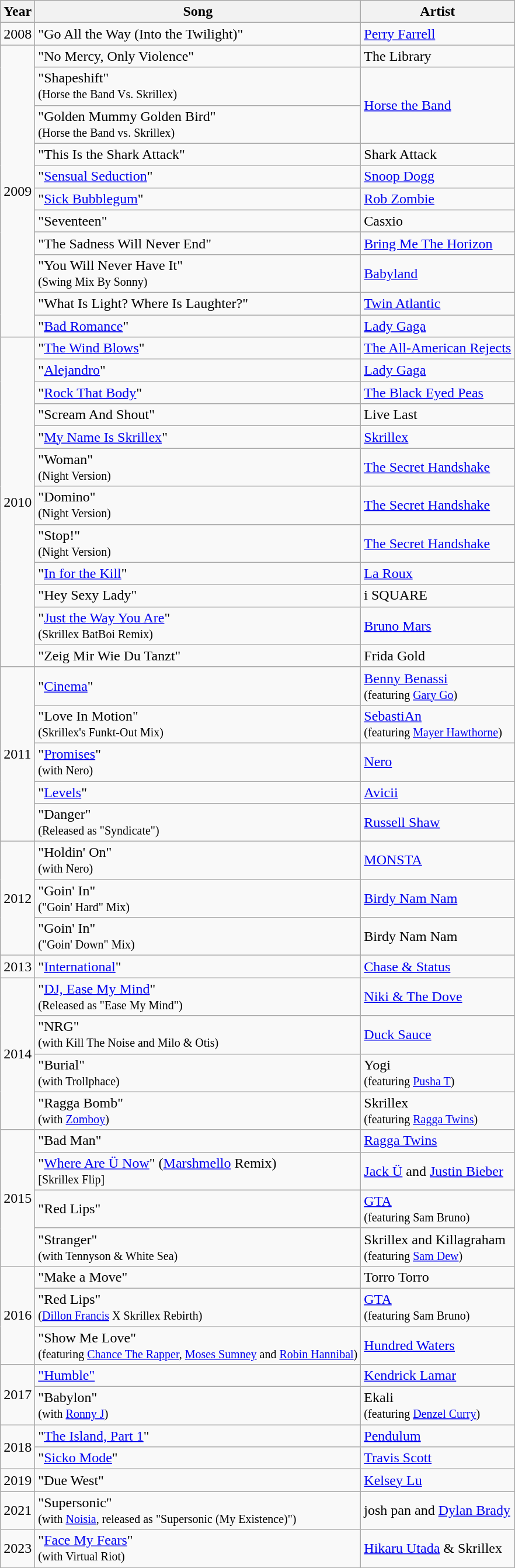<table class="wikitable">
<tr>
<th>Year</th>
<th>Song</th>
<th>Artist</th>
</tr>
<tr>
<td rowspan="1">2008</td>
<td>"Go All the Way (Into the Twilight)"</td>
<td><a href='#'>Perry Farrell</a></td>
</tr>
<tr>
<td rowspan="11">2009</td>
<td>"No Mercy, Only Violence"</td>
<td>The Library</td>
</tr>
<tr>
<td>"Shapeshift" <br><small>(Horse the Band Vs. Skrillex)</small></td>
<td rowspan="2"><a href='#'>Horse the Band</a></td>
</tr>
<tr>
<td>"Golden Mummy Golden Bird" <br><small>(Horse the Band vs. Skrillex)</small></td>
</tr>
<tr>
<td>"This Is the Shark Attack"</td>
<td>Shark Attack</td>
</tr>
<tr>
<td>"<a href='#'>Sensual Seduction</a>"</td>
<td><a href='#'>Snoop Dogg</a></td>
</tr>
<tr>
<td>"<a href='#'>Sick Bubblegum</a>"</td>
<td><a href='#'>Rob Zombie</a></td>
</tr>
<tr>
<td>"Seventeen"</td>
<td>Casxio</td>
</tr>
<tr>
<td>"The Sadness Will Never End"</td>
<td><a href='#'>Bring Me The Horizon</a></td>
</tr>
<tr>
<td>"You Will Never Have It" <br><small>(Swing Mix By Sonny)</small></td>
<td><a href='#'>Babyland</a></td>
</tr>
<tr>
<td>"What Is Light? Where Is Laughter?"</td>
<td><a href='#'>Twin Atlantic</a></td>
</tr>
<tr>
<td>"<a href='#'>Bad Romance</a>"</td>
<td><a href='#'>Lady Gaga</a></td>
</tr>
<tr>
<td rowspan="12">2010</td>
<td>"<a href='#'>The Wind Blows</a>"</td>
<td><a href='#'>The All-American Rejects</a></td>
</tr>
<tr>
<td>"<a href='#'>Alejandro</a>"</td>
<td><a href='#'>Lady Gaga</a></td>
</tr>
<tr>
<td>"<a href='#'>Rock That Body</a>"</td>
<td><a href='#'>The Black Eyed Peas</a></td>
</tr>
<tr>
<td>"Scream And Shout"</td>
<td>Live Last</td>
</tr>
<tr>
<td>"<a href='#'>My Name Is Skrillex</a>"</td>
<td><a href='#'>Skrillex</a></td>
</tr>
<tr>
<td>"Woman" <br><small>(Night Version)</small></td>
<td><a href='#'>The Secret Handshake</a></td>
</tr>
<tr>
<td>"Domino" <br><small>(Night Version)</small></td>
<td><a href='#'>The Secret Handshake</a></td>
</tr>
<tr>
<td>"Stop!" <br><small>(Night Version)</small></td>
<td><a href='#'>The Secret Handshake</a></td>
</tr>
<tr>
<td>"<a href='#'>In for the Kill</a>"</td>
<td><a href='#'>La Roux</a></td>
</tr>
<tr>
<td>"Hey Sexy Lady"</td>
<td>i SQUARE</td>
</tr>
<tr>
<td>"<a href='#'>Just the Way You Are</a>" <br><small>(Skrillex BatBoi Remix)</small></td>
<td><a href='#'>Bruno Mars</a></td>
</tr>
<tr>
<td>"Zeig Mir Wie Du Tanzt"</td>
<td>Frida Gold</td>
</tr>
<tr>
<td rowspan="5">2011</td>
<td>"<a href='#'>Cinema</a>"</td>
<td><a href='#'>Benny Benassi</a><br><small>(featuring <a href='#'>Gary Go</a>)</small></td>
</tr>
<tr>
<td>"Love In Motion" <br><small>(Skrillex's Funkt-Out Mix)</small></td>
<td><a href='#'>SebastiAn</a><br><small>(featuring <a href='#'>Mayer Hawthorne</a>)</small></td>
</tr>
<tr>
<td>"<a href='#'>Promises</a>" <br><small>(with Nero)</small></td>
<td><a href='#'>Nero</a></td>
</tr>
<tr>
<td>"<a href='#'>Levels</a>"</td>
<td><a href='#'>Avicii</a></td>
</tr>
<tr>
<td>"Danger" <br><small>(Released as "Syndicate")</small></td>
<td><a href='#'>Russell Shaw</a></td>
</tr>
<tr>
<td rowspan="3">2012</td>
<td>"Holdin' On" <br><small>(with Nero)</small></td>
<td><a href='#'>MONSTA</a></td>
</tr>
<tr>
<td>"Goin' In" <br><small>("Goin' Hard" Mix)</small></td>
<td><a href='#'>Birdy Nam Nam</a></td>
</tr>
<tr>
<td>"Goin' In" <br><small>("Goin' Down" Mix)</small></td>
<td>Birdy Nam Nam</td>
</tr>
<tr>
<td rowspan="1">2013</td>
<td>"<a href='#'>International</a>"</td>
<td><a href='#'>Chase & Status</a></td>
</tr>
<tr>
<td rowspan="4">2014</td>
<td>"<a href='#'>DJ, Ease My Mind</a>"<br><small>(Released as "Ease My Mind")</small></td>
<td><a href='#'>Niki & The Dove</a></td>
</tr>
<tr>
<td>"NRG" <br><small>(with Kill The Noise and Milo & Otis)</small></td>
<td><a href='#'>Duck Sauce</a></td>
</tr>
<tr>
<td>"Burial" <br><small>(with Trollphace)</small></td>
<td>Yogi<br><small>(featuring <a href='#'>Pusha T</a>)</small></td>
</tr>
<tr>
<td>"Ragga Bomb" <br><small>(with <a href='#'>Zomboy</a>)</small></td>
<td>Skrillex<br><small>(featuring <a href='#'>Ragga Twins</a>)</small></td>
</tr>
<tr>
<td rowspan="4">2015</td>
<td>"Bad Man"</td>
<td><a href='#'>Ragga Twins</a></td>
</tr>
<tr>
<td>"<a href='#'>Where Are Ü Now</a>" (<a href='#'>Marshmello</a> Remix) <br><small>[Skrillex Flip]</small></td>
<td><a href='#'>Jack Ü</a> and <a href='#'>Justin Bieber</a></td>
</tr>
<tr>
<td>"Red Lips"</td>
<td><a href='#'>GTA</a><br><small>(featuring Sam Bruno)</small></td>
</tr>
<tr>
<td>"Stranger" <br><small>(with Tennyson & White Sea)</small></td>
<td>Skrillex and Killagraham<br><small>(featuring <a href='#'>Sam Dew</a>)</small></td>
</tr>
<tr>
<td rowspan="3">2016</td>
<td>"Make a Move"</td>
<td>Torro Torro</td>
</tr>
<tr>
<td>"Red Lips" <br><small>(<a href='#'>Dillon Francis</a> X Skrillex Rebirth)</small></td>
<td><a href='#'>GTA</a><br><small>(featuring Sam Bruno)</small></td>
</tr>
<tr>
<td>"Show Me Love" <br><small>(featuring <a href='#'>Chance The Rapper</a>, <a href='#'>Moses Sumney</a> and <a href='#'>Robin Hannibal</a>)</small></td>
<td><a href='#'>Hundred Waters</a></td>
</tr>
<tr>
<td rowspan="2">2017</td>
<td><a href='#'>"Humble"</a></td>
<td><a href='#'>Kendrick Lamar</a></td>
</tr>
<tr>
<td>"Babylon" <br><small>(with <a href='#'>Ronny J</a>)</small></td>
<td>Ekali<br><small>(featuring <a href='#'>Denzel Curry</a>)</small></td>
</tr>
<tr>
<td rowspan="2">2018</td>
<td>"<a href='#'>The Island, Part 1</a>"</td>
<td><a href='#'>Pendulum</a></td>
</tr>
<tr>
<td>"<a href='#'>Sicko Mode</a>"</td>
<td><a href='#'>Travis Scott</a></td>
</tr>
<tr>
<td>2019</td>
<td>"Due West"</td>
<td><a href='#'>Kelsey Lu</a></td>
</tr>
<tr>
<td>2021</td>
<td>"Supersonic" <br><small>(with <a href='#'>Noisia</a>, released as "Supersonic (My Existence)")</small></td>
<td>josh pan and <a href='#'>Dylan Brady</a></td>
</tr>
<tr>
<td>2023</td>
<td>"<a href='#'>Face My Fears</a>"<br><small>(with Virtual Riot)</small></td>
<td><a href='#'>Hikaru Utada</a> & Skrillex</td>
</tr>
</table>
